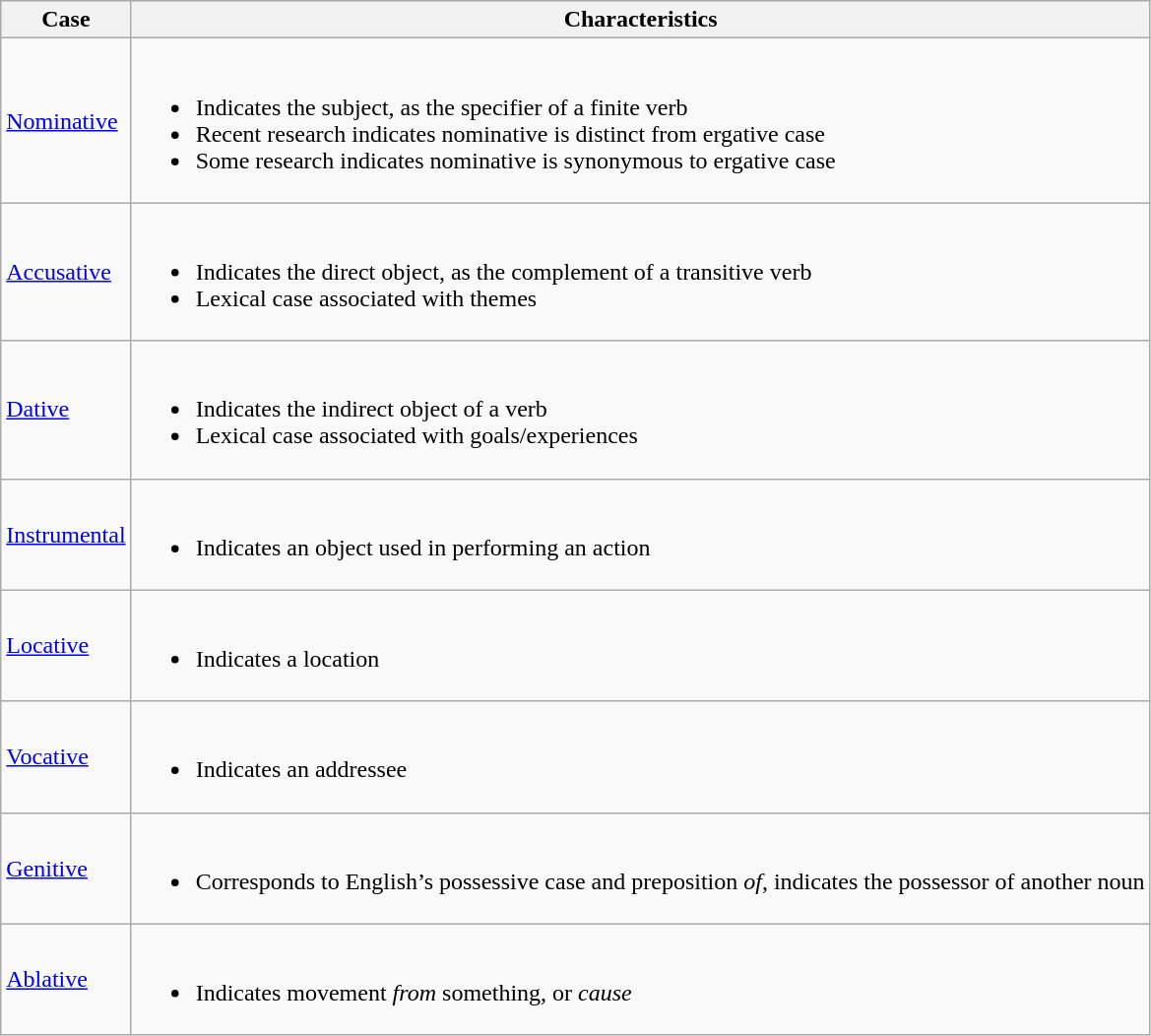<table class="wikitable">
<tr>
<th>Case</th>
<th>Characteristics</th>
</tr>
<tr>
<td><a href='#'>Nominative</a></td>
<td><br><ul><li>Indicates the subject, as the specifier of a finite verb</li><li>Recent research indicates nominative is distinct from ergative case</li><li>Some research indicates nominative is synonymous to ergative case</li></ul></td>
</tr>
<tr>
<td><a href='#'>Accusative</a></td>
<td><br><ul><li>Indicates the direct object, as the complement of a transitive verb</li><li>Lexical case associated with themes</li></ul></td>
</tr>
<tr>
<td><a href='#'>Dative</a></td>
<td><br><ul><li>Indicates the indirect object of a verb</li><li>Lexical case associated with goals/experiences</li></ul></td>
</tr>
<tr>
<td><a href='#'>Instrumental</a></td>
<td><br><ul><li>Indicates an object used in performing an action</li></ul></td>
</tr>
<tr>
<td><a href='#'>Locative</a></td>
<td><br><ul><li>Indicates a location</li></ul></td>
</tr>
<tr>
<td><a href='#'>Vocative</a></td>
<td><br><ul><li>Indicates an addressee</li></ul></td>
</tr>
<tr>
<td><a href='#'>Genitive</a></td>
<td><br><ul><li>Corresponds to English’s possessive case and preposition <em>of</em>, indicates the possessor of another noun</li></ul></td>
</tr>
<tr>
<td><a href='#'>Ablative</a></td>
<td><br><ul><li>Indicates movement <em>from</em> something, or <em>cause</em></li></ul></td>
</tr>
</table>
